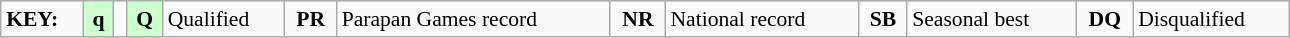<table class="wikitable" style="margin:0.5em auto; font-size:90%;position:relative;" width=68%>
<tr>
<td><strong>KEY:</strong></td>
<td bgcolor=ccffcc align=center><strong>q</strong></td>
<td></td>
<td bgcolor=ccffcc align=center><strong>Q</strong></td>
<td>Qualified</td>
<td align=center><strong>PR</strong></td>
<td>Parapan Games record</td>
<td align=center><strong>NR</strong></td>
<td>National record</td>
<td align=center><strong>SB</strong></td>
<td>Seasonal best</td>
<td align=center><strong>DQ</strong></td>
<td>Disqualified</td>
</tr>
</table>
